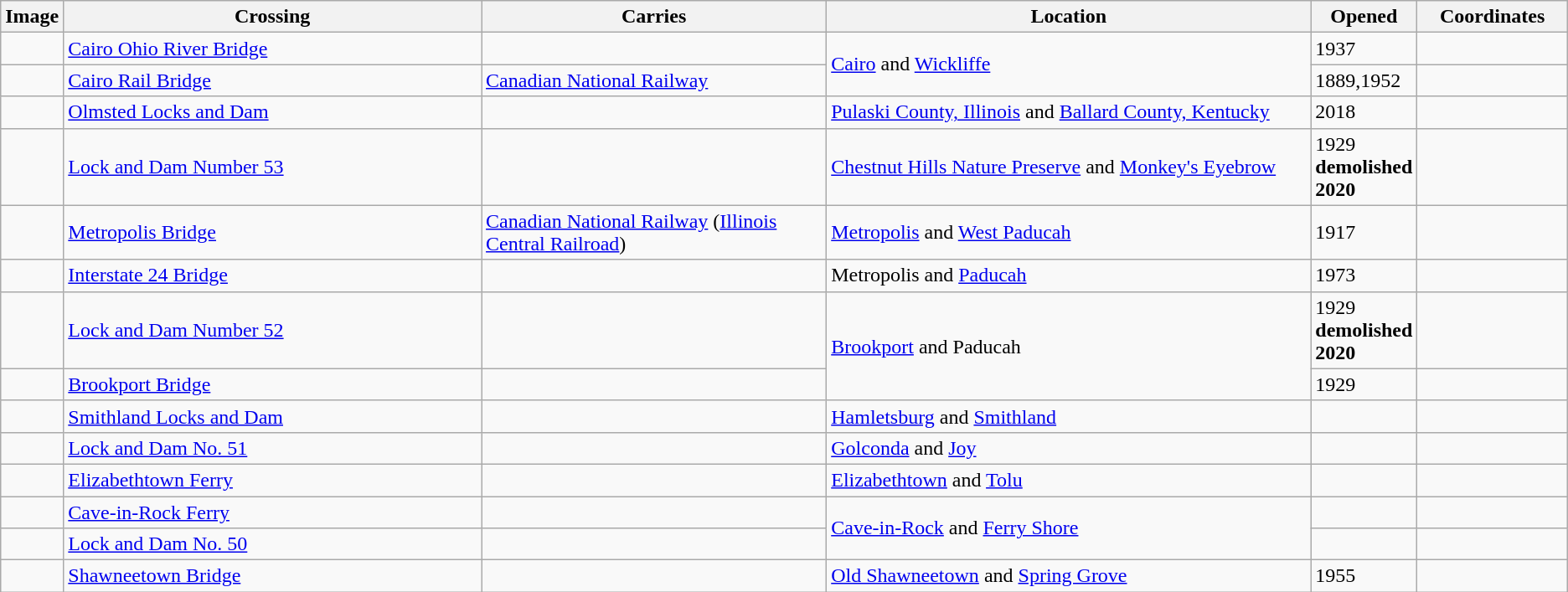<table class="wikitable sortable">
<tr>
<th>Image</th>
<th style="width:30%">Crossing</th>
<th style="width:25%">Carries</th>
<th style="width:35%">Location</th>
<th>Opened</th>
<th style="width:10%">Coordinates</th>
</tr>
<tr>
<td></td>
<td><a href='#'>Cairo Ohio River Bridge</a></td>
<td></td>
<td rowspan="2"><a href='#'>Cairo</a> and <a href='#'>Wickliffe</a></td>
<td>1937</td>
<td></td>
</tr>
<tr>
<td></td>
<td><a href='#'>Cairo Rail Bridge</a></td>
<td><a href='#'>Canadian National Railway</a></td>
<td>1889,1952</td>
<td></td>
</tr>
<tr>
<td></td>
<td><a href='#'>Olmsted Locks and Dam</a></td>
<td></td>
<td><a href='#'>Pulaski County, Illinois</a> and <a href='#'>Ballard County, Kentucky</a></td>
<td>2018</td>
<td></td>
</tr>
<tr>
<td></td>
<td><a href='#'>Lock and Dam Number 53</a></td>
<td></td>
<td><a href='#'>Chestnut Hills Nature Preserve</a> and <a href='#'>Monkey's Eyebrow</a></td>
<td>1929<br><strong>demolished 2020</strong></td>
<td></td>
</tr>
<tr>
<td></td>
<td><a href='#'>Metropolis Bridge</a></td>
<td><a href='#'>Canadian National Railway</a> (<a href='#'>Illinois Central Railroad</a>)</td>
<td><a href='#'>Metropolis</a> and <a href='#'>West Paducah</a></td>
<td>1917</td>
<td></td>
</tr>
<tr>
<td></td>
<td><a href='#'>Interstate 24 Bridge</a></td>
<td></td>
<td>Metropolis and <a href='#'>Paducah</a></td>
<td>1973</td>
<td></td>
</tr>
<tr>
<td></td>
<td><a href='#'>Lock and Dam Number 52</a></td>
<td></td>
<td rowspan="2"><a href='#'>Brookport</a> and Paducah</td>
<td>1929<br><strong>demolished 2020</strong></td>
<td></td>
</tr>
<tr>
<td></td>
<td><a href='#'>Brookport Bridge</a></td>
<td></td>
<td>1929</td>
<td></td>
</tr>
<tr>
<td></td>
<td><a href='#'>Smithland Locks and Dam</a></td>
<td></td>
<td><a href='#'>Hamletsburg</a> and <a href='#'>Smithland</a></td>
<td></td>
<td></td>
</tr>
<tr>
<td></td>
<td><a href='#'>Lock and Dam No. 51</a></td>
<td></td>
<td><a href='#'>Golconda</a> and <a href='#'>Joy</a></td>
<td></td>
<td></td>
</tr>
<tr>
<td></td>
<td><a href='#'>Elizabethtown Ferry</a></td>
<td></td>
<td><a href='#'>Elizabethtown</a> and <a href='#'>Tolu</a></td>
<td></td>
<td></td>
</tr>
<tr>
<td></td>
<td><a href='#'>Cave-in-Rock Ferry</a></td>
<td></td>
<td rowspan="2"><a href='#'>Cave-in-Rock</a> and <a href='#'>Ferry Shore</a></td>
<td></td>
<td></td>
</tr>
<tr>
<td></td>
<td><a href='#'>Lock and Dam No. 50</a></td>
<td></td>
<td></td>
<td></td>
</tr>
<tr>
<td></td>
<td><a href='#'>Shawneetown Bridge</a></td>
<td></td>
<td><a href='#'>Old Shawneetown</a> and <a href='#'>Spring Grove</a></td>
<td>1955</td>
<td></td>
</tr>
</table>
